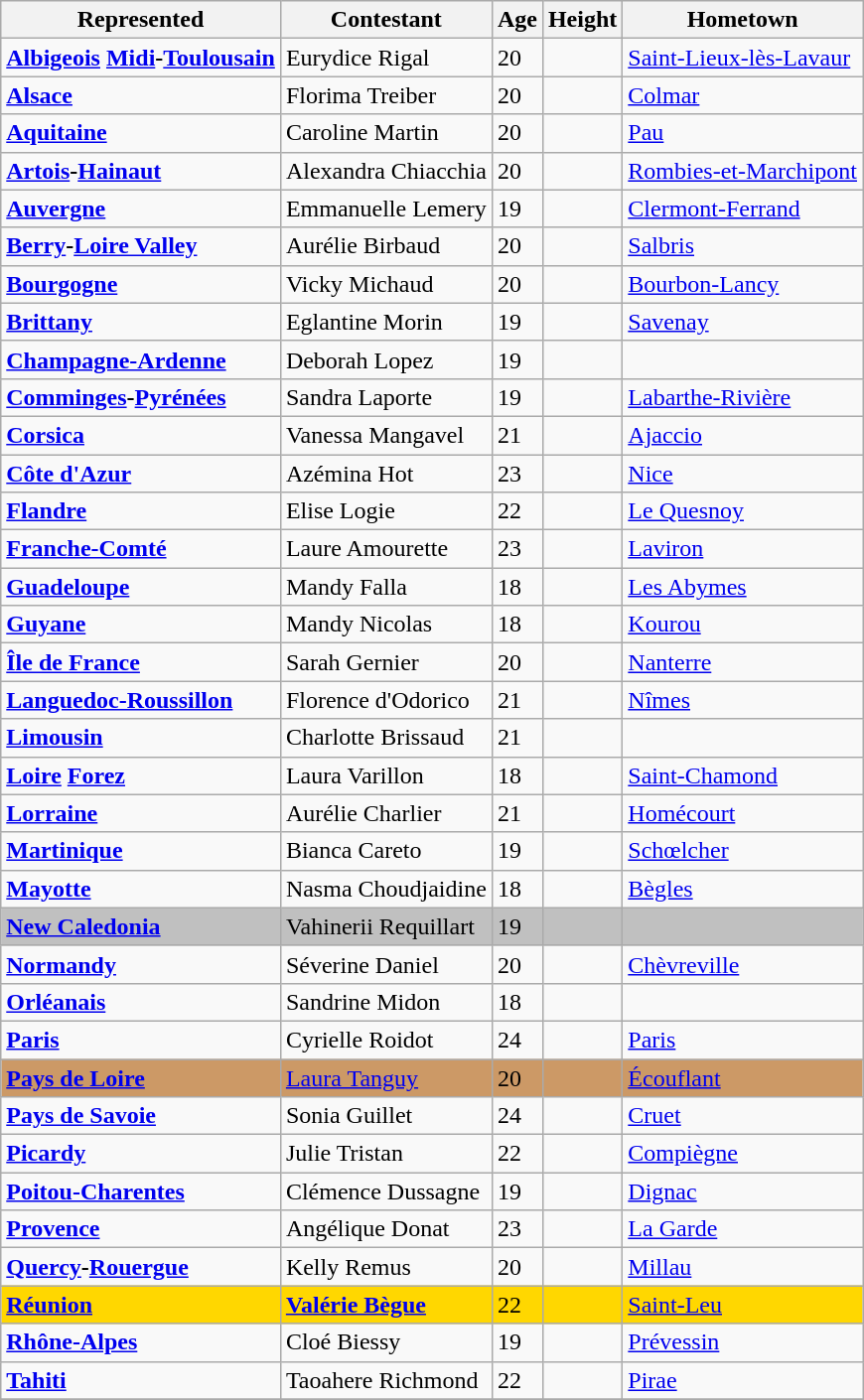<table class="sortable wikitable">
<tr>
<th>Represented</th>
<th>Contestant</th>
<th>Age</th>
<th>Height</th>
<th>Hometown</th>
</tr>
<tr>
<td> <strong><a href='#'>Albigeois</a> <a href='#'>Midi</a>-<a href='#'>Toulousain</a></strong></td>
<td>Eurydice Rigal</td>
<td>20</td>
<td></td>
<td><a href='#'>Saint-Lieux-lès-Lavaur</a></td>
</tr>
<tr>
<td> <strong><a href='#'>Alsace</a></strong></td>
<td>Florima Treiber</td>
<td>20</td>
<td></td>
<td><a href='#'>Colmar</a></td>
</tr>
<tr>
<td> <strong><a href='#'>Aquitaine</a></strong></td>
<td>Caroline Martin</td>
<td>20</td>
<td></td>
<td><a href='#'>Pau</a></td>
</tr>
<tr>
<td> <strong><a href='#'>Artois</a>-<a href='#'>Hainaut</a></strong></td>
<td>Alexandra Chiacchia</td>
<td>20</td>
<td></td>
<td><a href='#'>Rombies-et-Marchipont</a></td>
</tr>
<tr>
<td> <strong><a href='#'>Auvergne</a></strong></td>
<td>Emmanuelle Lemery</td>
<td>19</td>
<td></td>
<td><a href='#'>Clermont-Ferrand</a></td>
</tr>
<tr>
<td> <strong><a href='#'>Berry</a>-<a href='#'>Loire Valley</a></strong></td>
<td>Aurélie Birbaud</td>
<td>20</td>
<td></td>
<td><a href='#'>Salbris</a></td>
</tr>
<tr>
<td> <strong><a href='#'>Bourgogne</a></strong></td>
<td>Vicky Michaud</td>
<td>20</td>
<td></td>
<td><a href='#'>Bourbon-Lancy</a></td>
</tr>
<tr>
<td> <strong><a href='#'>Brittany</a></strong></td>
<td>Eglantine Morin</td>
<td>19</td>
<td></td>
<td><a href='#'>Savenay</a></td>
</tr>
<tr>
<td> <strong><a href='#'>Champagne-Ardenne</a></strong></td>
<td>Deborah Lopez</td>
<td>19</td>
<td></td>
<td></td>
</tr>
<tr>
<td> <strong><a href='#'>Comminges</a>-<a href='#'>Pyrénées</a></strong></td>
<td>Sandra Laporte</td>
<td>19</td>
<td></td>
<td><a href='#'>Labarthe-Rivière</a></td>
</tr>
<tr>
<td> <strong><a href='#'>Corsica</a></strong></td>
<td>Vanessa Mangavel</td>
<td>21</td>
<td></td>
<td><a href='#'>Ajaccio</a></td>
</tr>
<tr>
<td> <strong><a href='#'>Côte d'Azur</a></strong></td>
<td>Azémina Hot</td>
<td>23</td>
<td></td>
<td><a href='#'>Nice</a></td>
</tr>
<tr>
<td> <strong><a href='#'>Flandre</a></strong></td>
<td>Elise Logie</td>
<td>22</td>
<td></td>
<td><a href='#'>Le Quesnoy</a></td>
</tr>
<tr>
<td> <strong><a href='#'>Franche-Comté</a></strong></td>
<td>Laure Amourette</td>
<td>23</td>
<td></td>
<td><a href='#'>Laviron</a></td>
</tr>
<tr>
<td> <strong><a href='#'>Guadeloupe</a></strong></td>
<td>Mandy Falla</td>
<td>18</td>
<td></td>
<td><a href='#'>Les Abymes</a></td>
</tr>
<tr>
<td> <strong><a href='#'>Guyane</a></strong></td>
<td>Mandy Nicolas</td>
<td>18</td>
<td></td>
<td><a href='#'>Kourou</a></td>
</tr>
<tr>
<td> <strong><a href='#'>Île de France</a></strong></td>
<td>Sarah Gernier</td>
<td>20</td>
<td></td>
<td><a href='#'>Nanterre</a></td>
</tr>
<tr>
<td> <strong><a href='#'>Languedoc-Roussillon</a></strong></td>
<td>Florence d'Odorico</td>
<td>21</td>
<td></td>
<td><a href='#'>Nîmes</a></td>
</tr>
<tr>
<td> <strong><a href='#'>Limousin</a></strong></td>
<td>Charlotte Brissaud</td>
<td>21</td>
<td></td>
<td></td>
</tr>
<tr>
<td> <strong><a href='#'>Loire</a> <a href='#'>Forez</a></strong></td>
<td>Laura Varillon</td>
<td>18</td>
<td></td>
<td><a href='#'>Saint-Chamond</a></td>
</tr>
<tr>
<td> <strong><a href='#'>Lorraine</a></strong></td>
<td>Aurélie Charlier</td>
<td>21</td>
<td></td>
<td><a href='#'>Homécourt</a></td>
</tr>
<tr>
<td> <strong><a href='#'>Martinique</a></strong></td>
<td>Bianca Careto</td>
<td>19</td>
<td></td>
<td><a href='#'>Schœlcher</a></td>
</tr>
<tr>
<td> <strong><a href='#'>Mayotte</a></strong></td>
<td>Nasma Choudjaidine</td>
<td>18</td>
<td></td>
<td><a href='#'>Bègles</a></td>
</tr>
<tr bgcolor="silver">
<td> <strong><a href='#'>New Caledonia</a></strong></td>
<td>Vahinerii Requillart</td>
<td>19</td>
<td></td>
<td></td>
</tr>
<tr>
<td> <strong><a href='#'>Normandy</a></strong></td>
<td>Séverine Daniel</td>
<td>20</td>
<td></td>
<td><a href='#'>Chèvreville</a></td>
</tr>
<tr>
<td> <strong><a href='#'>Orléanais</a></strong></td>
<td>Sandrine Midon</td>
<td>18</td>
<td></td>
<td></td>
</tr>
<tr>
<td> <strong><a href='#'>Paris</a></strong></td>
<td>Cyrielle Roidot</td>
<td>24</td>
<td></td>
<td><a href='#'>Paris</a></td>
</tr>
<tr bgcolor=#cc9966>
<td> <strong><a href='#'>Pays de Loire</a></strong></td>
<td><a href='#'>Laura Tanguy</a></td>
<td>20</td>
<td></td>
<td><a href='#'>Écouflant</a></td>
</tr>
<tr>
<td> <strong><a href='#'>Pays de Savoie</a></strong></td>
<td>Sonia Guillet</td>
<td>24</td>
<td></td>
<td><a href='#'>Cruet</a></td>
</tr>
<tr>
<td> <strong><a href='#'>Picardy</a></strong></td>
<td>Julie Tristan</td>
<td>22</td>
<td></td>
<td><a href='#'>Compiègne</a></td>
</tr>
<tr>
<td> <strong><a href='#'>Poitou-Charentes</a></strong></td>
<td>Clémence Dussagne</td>
<td>19</td>
<td></td>
<td><a href='#'>Dignac</a></td>
</tr>
<tr>
<td> <strong><a href='#'>Provence</a></strong></td>
<td>Angélique Donat</td>
<td>23</td>
<td></td>
<td><a href='#'>La Garde</a></td>
</tr>
<tr>
<td> <strong><a href='#'>Quercy</a>-<a href='#'>Rouergue</a></strong></td>
<td>Kelly Remus</td>
<td>20</td>
<td></td>
<td><a href='#'>Millau</a></td>
</tr>
<tr bgcolor="gold">
<td> <strong><a href='#'>Réunion</a></strong></td>
<td><strong><a href='#'>Valérie Bègue</a></strong></td>
<td>22</td>
<td></td>
<td><a href='#'>Saint-Leu</a></td>
</tr>
<tr>
<td> <strong><a href='#'>Rhône-Alpes</a></strong></td>
<td>Cloé Biessy</td>
<td>19</td>
<td></td>
<td><a href='#'>Prévessin</a></td>
</tr>
<tr>
<td> <strong><a href='#'>Tahiti</a></strong></td>
<td>Taoahere Richmond</td>
<td>22</td>
<td></td>
<td><a href='#'>Pirae</a></td>
</tr>
<tr>
</tr>
</table>
